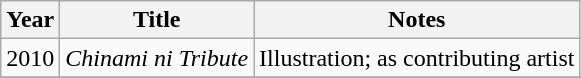<table class="wikitable">
<tr>
<th>Year</th>
<th>Title</th>
<th>Notes</th>
</tr>
<tr>
<td>2010</td>
<td><em>Chinami ni Tribute</em></td>
<td>Illustration; as contributing artist</td>
</tr>
<tr>
</tr>
</table>
